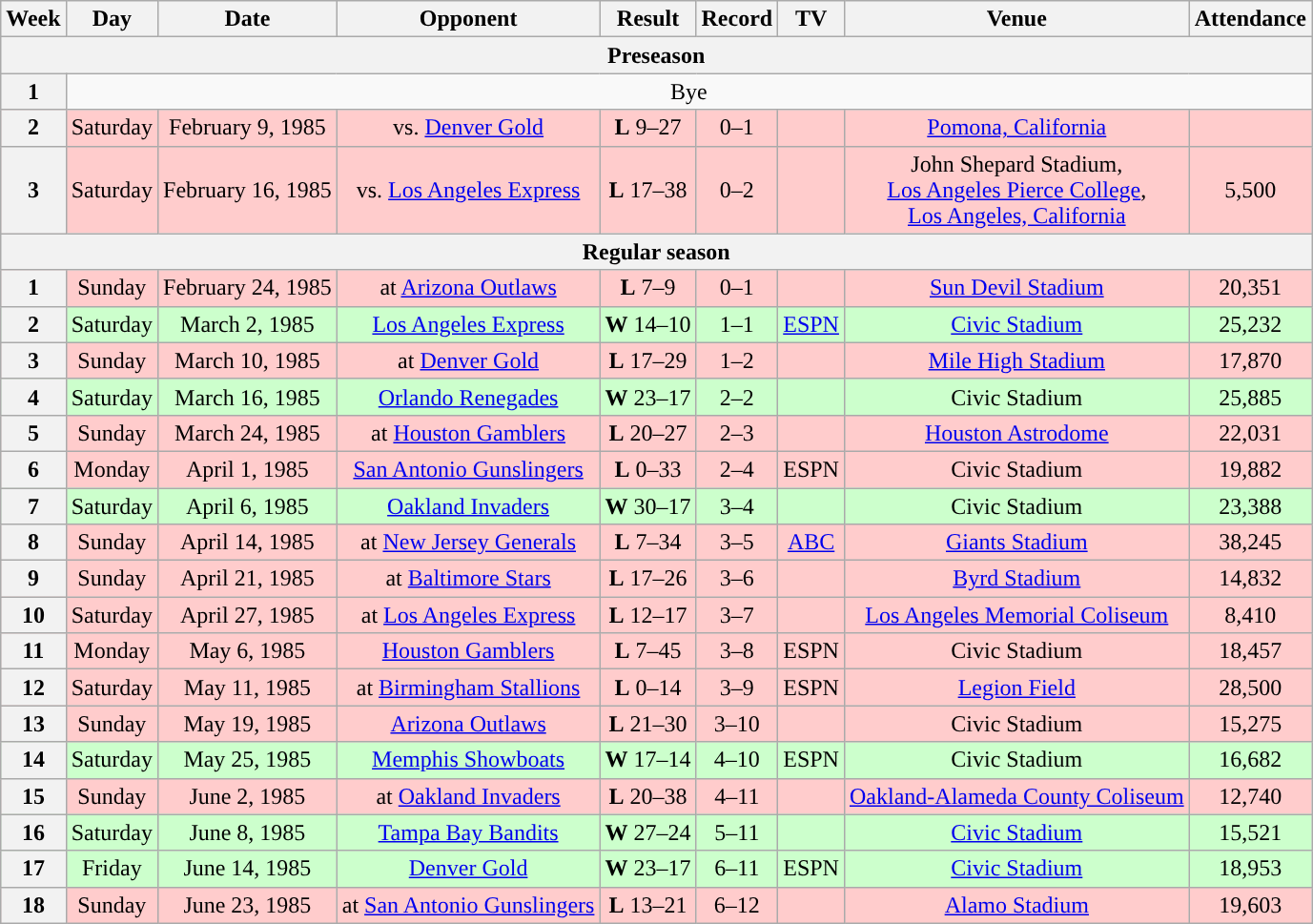<table class="wikitable" style="text-align:center">
<tr>
<th>Week</th>
<th>Day</th>
<th>Date</th>
<th>Opponent</th>
<th>Result</th>
<th>Record</th>
<th>TV</th>
<th>Venue</th>
<th>Attendance</th>
</tr>
<tr>
<th colspan="9">Preseason</th>
</tr>
<tr>
<th>1</th>
<td colspan=8>Bye</td>
</tr>
<tr style="background:#fcc">
<th>2</th>
<td>Saturday</td>
<td>February 9, 1985</td>
<td>vs. <a href='#'>Denver Gold</a></td>
<td><strong>L</strong> 9–27</td>
<td>0–1</td>
<td></td>
<td><a href='#'>Pomona, California</a></td>
<td></td>
</tr>
<tr style="background:#fcc">
<th>3</th>
<td>Saturday</td>
<td>February 16, 1985</td>
<td>vs. <a href='#'>Los Angeles Express</a></td>
<td><strong>L</strong> 17–38</td>
<td>0–2</td>
<td></td>
<td>John Shepard Stadium,<br><a href='#'>Los Angeles Pierce College</a>,<br><a href='#'>Los Angeles, California</a></td>
<td>5,500</td>
</tr>
<tr>
<th colspan="9">Regular season</th>
</tr>
<tr style="background:#fcc">
<th>1</th>
<td>Sunday</td>
<td>February 24, 1985</td>
<td>at <a href='#'>Arizona Outlaws</a></td>
<td><strong>L</strong> 7–9</td>
<td>0–1</td>
<td></td>
<td><a href='#'>Sun Devil Stadium</a></td>
<td>20,351</td>
</tr>
<tr style="background:#cfc">
<th>2</th>
<td>Saturday</td>
<td>March 2, 1985</td>
<td><a href='#'>Los Angeles Express</a></td>
<td><strong>W</strong> 14–10</td>
<td>1–1</td>
<td><a href='#'>ESPN</a></td>
<td><a href='#'>Civic Stadium</a></td>
<td>25,232</td>
</tr>
<tr style="background:#fcc">
<th>3</th>
<td>Sunday</td>
<td>March 10, 1985</td>
<td>at <a href='#'>Denver Gold</a></td>
<td><strong>L</strong> 17–29</td>
<td>1–2</td>
<td></td>
<td><a href='#'>Mile High Stadium</a></td>
<td>17,870</td>
</tr>
<tr style="background:#cfc">
<th>4</th>
<td>Saturday</td>
<td>March 16, 1985</td>
<td><a href='#'>Orlando Renegades</a></td>
<td><strong>W</strong> 23–17</td>
<td>2–2</td>
<td></td>
<td>Civic Stadium</td>
<td>25,885</td>
</tr>
<tr style="background:#fcc">
<th>5</th>
<td>Sunday</td>
<td>March 24, 1985</td>
<td>at <a href='#'>Houston Gamblers</a></td>
<td><strong>L</strong> 20–27</td>
<td>2–3</td>
<td></td>
<td><a href='#'>Houston Astrodome</a></td>
<td>22,031</td>
</tr>
<tr style="background:#fcc">
<th>6</th>
<td>Monday</td>
<td>April 1, 1985</td>
<td><a href='#'>San Antonio Gunslingers</a></td>
<td><strong>L</strong> 0–33</td>
<td>2–4</td>
<td>ESPN</td>
<td>Civic Stadium</td>
<td>19,882</td>
</tr>
<tr style="background:#cfc">
<th>7</th>
<td>Saturday</td>
<td>April 6, 1985</td>
<td><a href='#'>Oakland Invaders</a></td>
<td><strong>W</strong> 30–17</td>
<td>3–4</td>
<td></td>
<td>Civic Stadium</td>
<td>23,388</td>
</tr>
<tr style="background:#fcc">
<th>8</th>
<td>Sunday</td>
<td>April 14, 1985</td>
<td>at <a href='#'>New Jersey Generals</a></td>
<td><strong>L</strong> 7–34</td>
<td>3–5</td>
<td><a href='#'>ABC</a></td>
<td><a href='#'>Giants Stadium</a></td>
<td>38,245</td>
</tr>
<tr style="background:#fcc">
<th>9</th>
<td>Sunday</td>
<td>April 21, 1985</td>
<td>at <a href='#'>Baltimore Stars</a></td>
<td><strong>L</strong> 17–26</td>
<td>3–6</td>
<td></td>
<td><a href='#'>Byrd Stadium</a></td>
<td>14,832</td>
</tr>
<tr style="background:#fcc">
<th>10</th>
<td>Saturday</td>
<td>April 27, 1985</td>
<td>at <a href='#'>Los Angeles Express</a></td>
<td><strong>L</strong> 12–17</td>
<td>3–7</td>
<td></td>
<td><a href='#'>Los Angeles Memorial Coliseum</a></td>
<td>8,410</td>
</tr>
<tr style="background:#fcc">
<th>11</th>
<td>Monday</td>
<td>May 6, 1985</td>
<td><a href='#'>Houston Gamblers</a></td>
<td><strong>L</strong> 7–45</td>
<td>3–8</td>
<td>ESPN</td>
<td>Civic Stadium</td>
<td>18,457</td>
</tr>
<tr style="background:#fcc">
<th>12</th>
<td>Saturday</td>
<td>May 11, 1985</td>
<td>at <a href='#'>Birmingham Stallions</a></td>
<td><strong>L</strong> 0–14</td>
<td>3–9</td>
<td>ESPN</td>
<td><a href='#'>Legion Field</a></td>
<td>28,500</td>
</tr>
<tr style="background:#fcc">
<th>13</th>
<td>Sunday</td>
<td>May 19, 1985</td>
<td><a href='#'>Arizona Outlaws</a></td>
<td><strong>L</strong> 21–30</td>
<td>3–10</td>
<td></td>
<td>Civic Stadium</td>
<td>15,275</td>
</tr>
<tr style="background:#cfc">
<th>14</th>
<td>Saturday</td>
<td>May 25, 1985</td>
<td><a href='#'>Memphis Showboats</a></td>
<td><strong>W</strong> 17–14</td>
<td>4–10</td>
<td>ESPN</td>
<td>Civic Stadium</td>
<td>16,682</td>
</tr>
<tr style="background:#fcc">
<th>15</th>
<td>Sunday</td>
<td>June 2, 1985</td>
<td>at <a href='#'>Oakland Invaders</a></td>
<td><strong>L</strong> 20–38</td>
<td>4–11</td>
<td></td>
<td><a href='#'>Oakland-Alameda County Coliseum</a></td>
<td>12,740</td>
</tr>
<tr style="background:#cfc">
<th>16</th>
<td>Saturday</td>
<td>June 8, 1985</td>
<td><a href='#'>Tampa Bay Bandits</a></td>
<td><strong>W</strong> 27–24</td>
<td>5–11</td>
<td></td>
<td><a href='#'>Civic Stadium</a></td>
<td>15,521</td>
</tr>
<tr style="background:#cfc">
<th>17</th>
<td>Friday</td>
<td>June 14, 1985</td>
<td><a href='#'>Denver Gold</a></td>
<td><strong>W</strong> 23–17</td>
<td>6–11</td>
<td>ESPN</td>
<td><a href='#'>Civic Stadium</a></td>
<td>18,953</td>
</tr>
<tr style="background:#fcc">
<th>18</th>
<td>Sunday</td>
<td>June 23, 1985</td>
<td>at <a href='#'>San Antonio Gunslingers</a></td>
<td><strong>L</strong> 13–21</td>
<td>6–12</td>
<td></td>
<td><a href='#'>Alamo Stadium</a></td>
<td>19,603</td>
</tr>
</table>
